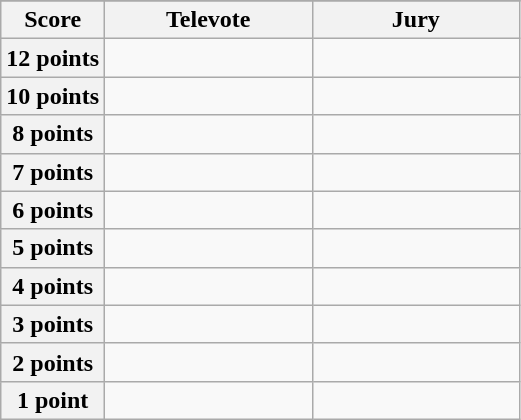<table class="wikitable">
<tr>
</tr>
<tr>
<th scope="col" width="20%">Score</th>
<th scope="col" width="40%">Televote</th>
<th scope="col" width="40%">Jury</th>
</tr>
<tr>
<th scope="row">12 points</th>
<td></td>
<td></td>
</tr>
<tr>
<th scope="row">10 points</th>
<td></td>
<td></td>
</tr>
<tr>
<th scope="row">8 points</th>
<td></td>
<td></td>
</tr>
<tr>
<th scope="row">7 points</th>
<td></td>
<td></td>
</tr>
<tr>
<th scope="row">6 points</th>
<td></td>
<td></td>
</tr>
<tr>
<th scope="row">5 points</th>
<td></td>
<td></td>
</tr>
<tr>
<th scope="row">4 points</th>
<td></td>
<td></td>
</tr>
<tr>
<th scope="row">3 points</th>
<td></td>
<td></td>
</tr>
<tr>
<th scope="row">2 points</th>
<td></td>
<td></td>
</tr>
<tr>
<th scope="row">1 point</th>
<td></td>
<td></td>
</tr>
</table>
